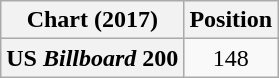<table class="wikitable plainrowheaders" style="text-align:center">
<tr>
<th scope="col">Chart (2017)</th>
<th scope="col">Position</th>
</tr>
<tr>
<th scope="row">US <em>Billboard</em> 200</th>
<td>148</td>
</tr>
</table>
